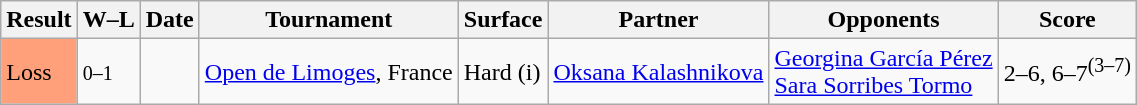<table class="wikitable">
<tr>
<th>Result</th>
<th class="unsortable">W–L</th>
<th>Date</th>
<th>Tournament</th>
<th>Surface</th>
<th>Partner</th>
<th>Opponents</th>
<th class="unsortable">Score</th>
</tr>
<tr>
<td bgcolor="FFA07A">Loss</td>
<td><small>0–1</small></td>
<td><a href='#'></a></td>
<td><a href='#'>Open de Limoges</a>, France</td>
<td>Hard (i)</td>
<td> <a href='#'>Oksana Kalashnikova</a></td>
<td> <a href='#'>Georgina García Pérez</a> <br>  <a href='#'>Sara Sorribes Tormo</a></td>
<td>2–6, 6–7<sup>(3–7)</sup></td>
</tr>
</table>
